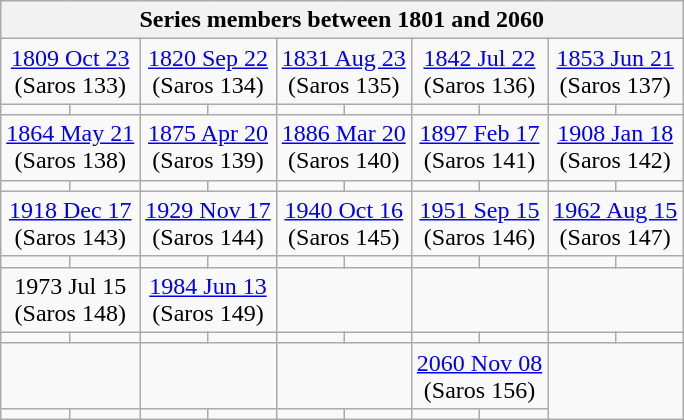<table class="wikitable mw-collapsible mw-collapsed">
<tr>
<th colspan=10>Series members between 1801 and 2060</th>
</tr>
<tr>
<td colspan=2 style="text-align:center;"><a href='#'>1809 Oct 23</a><br>(Saros 133)</td>
<td colspan=2 style="text-align:center;"><a href='#'>1820 Sep 22</a><br>(Saros 134)</td>
<td colspan=2 style="text-align:center;"><a href='#'>1831 Aug 23</a><br>(Saros 135)</td>
<td colspan=2 style="text-align:center;"><a href='#'>1842 Jul 22</a><br>(Saros 136)</td>
<td colspan=2 style="text-align:center;"><a href='#'>1853 Jun 21</a><br>(Saros 137)</td>
</tr>
<tr>
<td></td>
<td></td>
<td></td>
<td></td>
<td></td>
<td></td>
<td></td>
<td></td>
<td></td>
<td></td>
</tr>
<tr>
<td colspan=2 style="text-align:center;"><a href='#'>1864 May 21</a><br>(Saros 138)</td>
<td colspan=2 style="text-align:center;"><a href='#'>1875 Apr 20</a><br>(Saros 139)</td>
<td colspan=2 style="text-align:center;"><a href='#'>1886 Mar 20</a><br>(Saros 140)</td>
<td colspan=2 style="text-align:center;"><a href='#'>1897 Feb 17</a><br>(Saros 141)</td>
<td colspan=2 style="text-align:center;"><a href='#'>1908 Jan 18</a><br>(Saros 142)</td>
</tr>
<tr>
<td></td>
<td></td>
<td></td>
<td></td>
<td></td>
<td></td>
<td></td>
<td></td>
<td></td>
<td></td>
</tr>
<tr>
<td colspan=2 style="text-align:center;"><a href='#'>1918 Dec 17</a><br>(Saros 143)</td>
<td colspan=2 style="text-align:center;"><a href='#'>1929 Nov 17</a><br>(Saros 144)</td>
<td colspan=2 style="text-align:center;"><a href='#'>1940 Oct 16</a><br>(Saros 145)</td>
<td colspan=2 style="text-align:center;"><a href='#'>1951 Sep 15</a><br>(Saros 146)</td>
<td colspan=2 style="text-align:center;"><a href='#'>1962 Aug 15</a><br>(Saros 147)</td>
</tr>
<tr>
<td></td>
<td></td>
<td></td>
<td></td>
<td></td>
<td></td>
<td></td>
<td></td>
<td></td>
<td></td>
</tr>
<tr>
<td colspan=2 style="text-align:center;">1973 Jul 15<br>(Saros 148)</td>
<td colspan=2 style="text-align:center;"><a href='#'>1984 Jun 13</a><br>(Saros 149)</td>
<td colspan=2 style="text-align:center;"></td>
<td colspan=2 style="text-align:center;"></td>
<td colspan=2 style="text-align:center;"></td>
</tr>
<tr>
<td></td>
<td></td>
<td></td>
<td></td>
<td></td>
<td></td>
<td></td>
<td></td>
<td></td>
<td></td>
</tr>
<tr>
<td colspan=2 style="text-align:center;"></td>
<td colspan=2 style="text-align:center;"></td>
<td colspan=2 style="text-align:center;"></td>
<td colspan=2 style="text-align:center;"><a href='#'>2060 Nov 08</a><br>(Saros 156)</td>
</tr>
<tr>
<td></td>
<td></td>
<td></td>
<td></td>
<td></td>
<td></td>
<td></td>
<td></td>
</tr>
</table>
